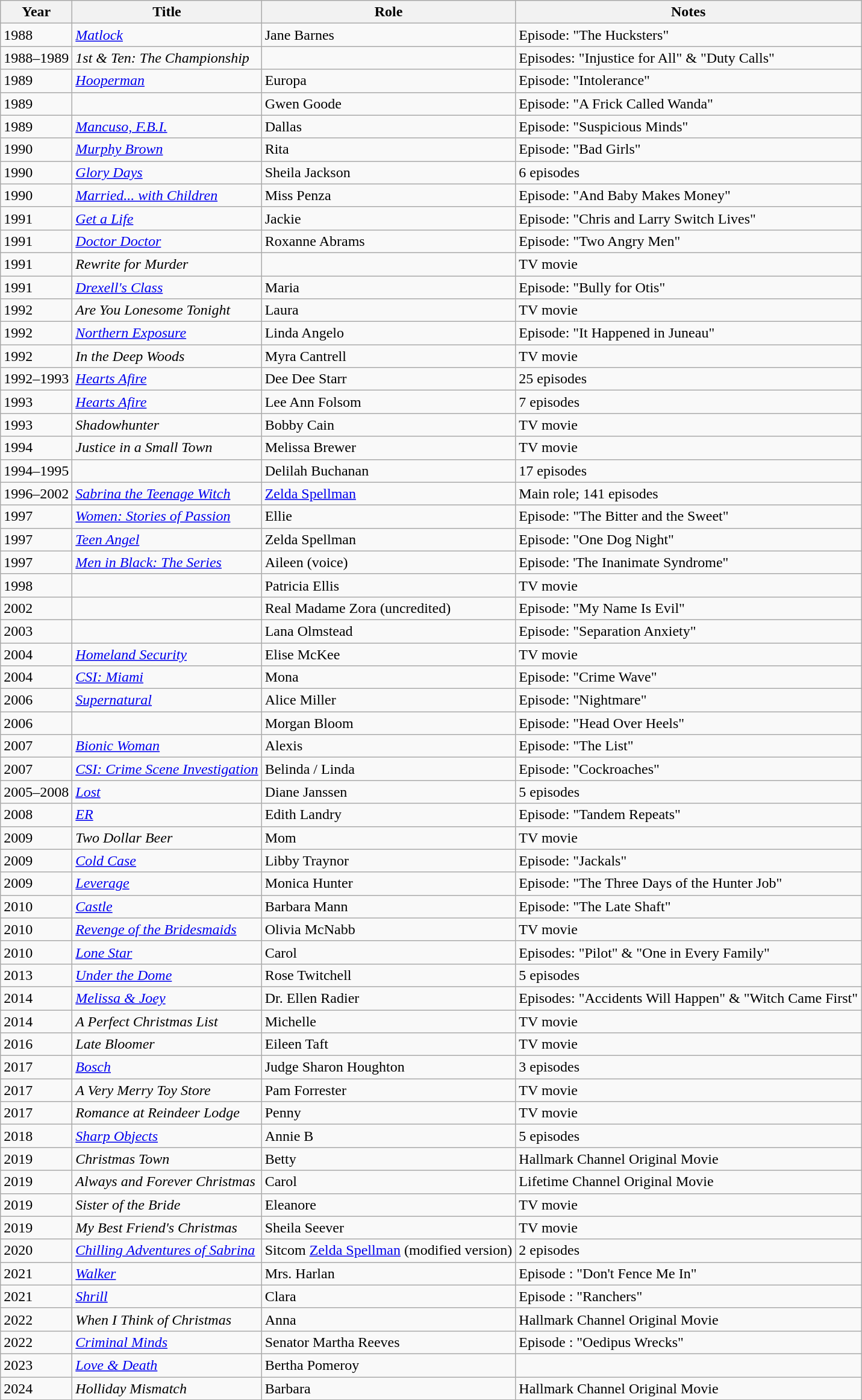<table class="wikitable sortable">
<tr>
<th>Year</th>
<th>Title</th>
<th>Role</th>
<th class="unsortable">Notes</th>
</tr>
<tr>
<td>1988</td>
<td><em><a href='#'>Matlock</a></em></td>
<td>Jane Barnes</td>
<td>Episode: "The Hucksters"</td>
</tr>
<tr>
<td>1988–1989</td>
<td><em>1st & Ten: The Championship</em></td>
<td></td>
<td>Episodes: "Injustice for All" & "Duty Calls"</td>
</tr>
<tr>
<td>1989</td>
<td><em><a href='#'>Hooperman</a></em></td>
<td>Europa</td>
<td>Episode: "Intolerance"</td>
</tr>
<tr>
<td>1989</td>
<td><em></em></td>
<td>Gwen Goode</td>
<td>Episode: "A Frick Called Wanda"</td>
</tr>
<tr>
<td>1989</td>
<td><em><a href='#'>Mancuso, F.B.I.</a></em></td>
<td>Dallas</td>
<td>Episode: "Suspicious Minds"</td>
</tr>
<tr>
<td>1990</td>
<td><em><a href='#'>Murphy Brown</a></em></td>
<td>Rita</td>
<td>Episode: "Bad Girls"</td>
</tr>
<tr>
<td>1990</td>
<td><em><a href='#'>Glory Days</a></em></td>
<td>Sheila Jackson</td>
<td>6 episodes</td>
</tr>
<tr>
<td>1990</td>
<td><em><a href='#'>Married... with Children</a></em></td>
<td>Miss Penza</td>
<td>Episode: "And Baby Makes Money"</td>
</tr>
<tr>
<td>1991</td>
<td><em><a href='#'>Get a Life</a></em></td>
<td>Jackie</td>
<td>Episode: "Chris and Larry Switch Lives"</td>
</tr>
<tr>
<td>1991</td>
<td><em><a href='#'>Doctor Doctor</a></em></td>
<td>Roxanne Abrams</td>
<td>Episode: "Two Angry Men"</td>
</tr>
<tr>
<td>1991</td>
<td><em>Rewrite for Murder</em></td>
<td></td>
<td>TV movie</td>
</tr>
<tr>
<td>1991</td>
<td><em><a href='#'>Drexell's Class</a></em></td>
<td>Maria</td>
<td>Episode: "Bully for Otis"</td>
</tr>
<tr>
<td>1992</td>
<td><em>Are You Lonesome Tonight</em></td>
<td>Laura</td>
<td>TV movie</td>
</tr>
<tr>
<td>1992</td>
<td><em><a href='#'>Northern Exposure</a></em></td>
<td>Linda Angelo</td>
<td>Episode: "It Happened in Juneau"</td>
</tr>
<tr>
<td>1992</td>
<td><em>In the Deep Woods</em></td>
<td>Myra Cantrell</td>
<td>TV movie</td>
</tr>
<tr>
<td>1992–1993</td>
<td><em><a href='#'>Hearts Afire</a></em></td>
<td>Dee Dee Starr</td>
<td>25 episodes</td>
</tr>
<tr>
<td>1993</td>
<td><em><a href='#'>Hearts Afire</a></em></td>
<td>Lee Ann Folsom</td>
<td>7 episodes</td>
</tr>
<tr>
<td>1993</td>
<td><em>Shadowhunter</em></td>
<td>Bobby Cain</td>
<td>TV movie</td>
</tr>
<tr>
<td>1994</td>
<td><em>Justice in a Small Town</em></td>
<td>Melissa Brewer</td>
<td>TV movie</td>
</tr>
<tr>
<td>1994–1995</td>
<td><em></em></td>
<td>Delilah Buchanan</td>
<td>17 episodes</td>
</tr>
<tr>
<td>1996–2002</td>
<td><em><a href='#'>Sabrina the Teenage Witch</a></em></td>
<td><a href='#'>Zelda Spellman</a></td>
<td>Main role; 141 episodes</td>
</tr>
<tr>
<td>1997</td>
<td><em><a href='#'>Women: Stories of Passion</a></em></td>
<td>Ellie</td>
<td>Episode: "The Bitter and the Sweet"</td>
</tr>
<tr>
<td>1997</td>
<td><em><a href='#'>Teen Angel</a></em></td>
<td>Zelda Spellman</td>
<td>Episode: "One Dog Night"</td>
</tr>
<tr>
<td>1997</td>
<td><em><a href='#'>Men in Black: The Series</a></em></td>
<td>Aileen (voice)</td>
<td>Episode: 'The Inanimate Syndrome"</td>
</tr>
<tr>
<td>1998</td>
<td><em></em></td>
<td>Patricia Ellis</td>
<td>TV movie</td>
</tr>
<tr>
<td>2002</td>
<td><em></em></td>
<td>Real Madame Zora (uncredited)</td>
<td>Episode: "My Name Is Evil"</td>
</tr>
<tr>
<td>2003</td>
<td><em></em></td>
<td>Lana Olmstead</td>
<td>Episode: "Separation Anxiety"</td>
</tr>
<tr>
<td>2004</td>
<td><em><a href='#'>Homeland Security</a></em></td>
<td>Elise McKee</td>
<td>TV movie</td>
</tr>
<tr>
<td>2004</td>
<td><em><a href='#'>CSI: Miami</a></em></td>
<td>Mona</td>
<td>Episode: "Crime Wave"</td>
</tr>
<tr>
<td>2006</td>
<td><em><a href='#'>Supernatural</a></em></td>
<td>Alice Miller</td>
<td>Episode: "Nightmare"</td>
</tr>
<tr>
<td>2006</td>
<td><em></em></td>
<td>Morgan Bloom</td>
<td>Episode: "Head Over Heels"</td>
</tr>
<tr>
<td>2007</td>
<td><em><a href='#'>Bionic Woman</a></em></td>
<td>Alexis</td>
<td>Episode: "The List"</td>
</tr>
<tr>
<td>2007</td>
<td><em><a href='#'>CSI: Crime Scene Investigation</a></em></td>
<td>Belinda / Linda</td>
<td>Episode: "Cockroaches"</td>
</tr>
<tr>
<td>2005–2008</td>
<td><em><a href='#'>Lost</a></em></td>
<td>Diane Janssen</td>
<td>5 episodes</td>
</tr>
<tr>
<td>2008</td>
<td><em><a href='#'>ER</a></em></td>
<td>Edith Landry</td>
<td>Episode: "Tandem Repeats"</td>
</tr>
<tr>
<td>2009</td>
<td><em>Two Dollar Beer</em></td>
<td>Mom</td>
<td>TV movie</td>
</tr>
<tr>
<td>2009</td>
<td><em><a href='#'>Cold Case</a></em></td>
<td>Libby Traynor</td>
<td>Episode: "Jackals"</td>
</tr>
<tr>
<td>2009</td>
<td><em><a href='#'>Leverage</a></em></td>
<td>Monica Hunter</td>
<td>Episode: "The Three Days of the Hunter Job"</td>
</tr>
<tr>
<td>2010</td>
<td><em><a href='#'>Castle</a></em></td>
<td>Barbara Mann</td>
<td>Episode: "The Late Shaft"</td>
</tr>
<tr>
<td>2010</td>
<td><em><a href='#'>Revenge of the Bridesmaids</a></em></td>
<td>Olivia McNabb</td>
<td>TV movie</td>
</tr>
<tr>
<td>2010</td>
<td><em><a href='#'>Lone Star</a></em></td>
<td>Carol</td>
<td>Episodes: "Pilot" & "One in Every Family"</td>
</tr>
<tr>
<td>2013</td>
<td><em><a href='#'>Under the Dome</a></em></td>
<td>Rose Twitchell</td>
<td>5 episodes</td>
</tr>
<tr>
<td>2014</td>
<td><em><a href='#'>Melissa & Joey</a></em></td>
<td>Dr. Ellen Radier</td>
<td>Episodes: "Accidents Will Happen" & "Witch Came First"</td>
</tr>
<tr>
<td>2014</td>
<td><em>A Perfect Christmas List</em></td>
<td>Michelle</td>
<td>TV movie</td>
</tr>
<tr>
<td>2016</td>
<td><em>Late Bloomer</em></td>
<td>Eileen Taft</td>
<td>TV movie</td>
</tr>
<tr>
<td>2017</td>
<td><em><a href='#'>Bosch</a></em></td>
<td>Judge Sharon Houghton</td>
<td>3 episodes</td>
</tr>
<tr>
<td>2017</td>
<td><em>A Very Merry Toy Store</em></td>
<td>Pam Forrester</td>
<td>TV movie</td>
</tr>
<tr>
<td>2017</td>
<td><em>Romance at Reindeer Lodge</em></td>
<td>Penny</td>
<td>TV movie</td>
</tr>
<tr>
<td>2018</td>
<td><em><a href='#'>Sharp Objects</a></em></td>
<td>Annie B</td>
<td>5 episodes</td>
</tr>
<tr>
<td>2019</td>
<td><em>Christmas Town</em></td>
<td>Betty</td>
<td>Hallmark Channel Original Movie</td>
</tr>
<tr>
<td>2019</td>
<td><em>Always and Forever Christmas</em></td>
<td>Carol</td>
<td>Lifetime Channel Original Movie</td>
</tr>
<tr>
<td>2019</td>
<td><em>Sister of the Bride</em></td>
<td>Eleanore</td>
<td>TV movie</td>
</tr>
<tr>
<td>2019</td>
<td><em>My Best Friend's Christmas</em></td>
<td>Sheila Seever</td>
<td>TV movie</td>
</tr>
<tr>
<td>2020</td>
<td><em><a href='#'>Chilling Adventures of Sabrina</a></em></td>
<td>Sitcom <a href='#'>Zelda Spellman</a> (modified version)</td>
<td>2 episodes</td>
</tr>
<tr>
<td>2021</td>
<td><a href='#'><em>Walker</em></a></td>
<td>Mrs. Harlan</td>
<td>Episode : "Don't Fence Me In"</td>
</tr>
<tr>
<td>2021</td>
<td><a href='#'><em>Shrill</em></a></td>
<td>Clara</td>
<td>Episode : "Ranchers"</td>
</tr>
<tr>
<td>2022</td>
<td><em>When I Think of Christmas</em></td>
<td>Anna</td>
<td>Hallmark Channel Original Movie</td>
</tr>
<tr>
<td>2022</td>
<td><a href='#'><em>Criminal Minds</em></a></td>
<td>Senator Martha Reeves</td>
<td>Episode : "Oedipus Wrecks"</td>
</tr>
<tr ->
<td>2023</td>
<td><a href='#'><em>Love & Death</em></a></td>
<td>Bertha Pomeroy</td>
</tr>
<tr>
<td>2024</td>
<td><em>Holliday Mismatch</em></td>
<td>Barbara</td>
<td>Hallmark Channel Original Movie</td>
</tr>
</table>
